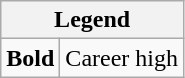<table class="wikitable">
<tr>
<th colspan="2">Legend</th>
</tr>
<tr>
<td><strong>Bold</strong></td>
<td>Career high</td>
</tr>
</table>
